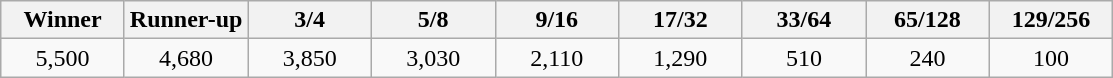<table class="wikitable" style="text-align:center">
<tr>
<th width="75">Winner</th>
<th width="75">Runner-up</th>
<th width="75">3/4</th>
<th width="75">5/8</th>
<th width="75">9/16</th>
<th width="75">17/32</th>
<th width="75">33/64</th>
<th width="75">65/128</th>
<th width="75">129/256</th>
</tr>
<tr>
<td>5,500</td>
<td>4,680</td>
<td>3,850</td>
<td>3,030</td>
<td>2,110</td>
<td>1,290</td>
<td>510</td>
<td>240</td>
<td>100</td>
</tr>
</table>
